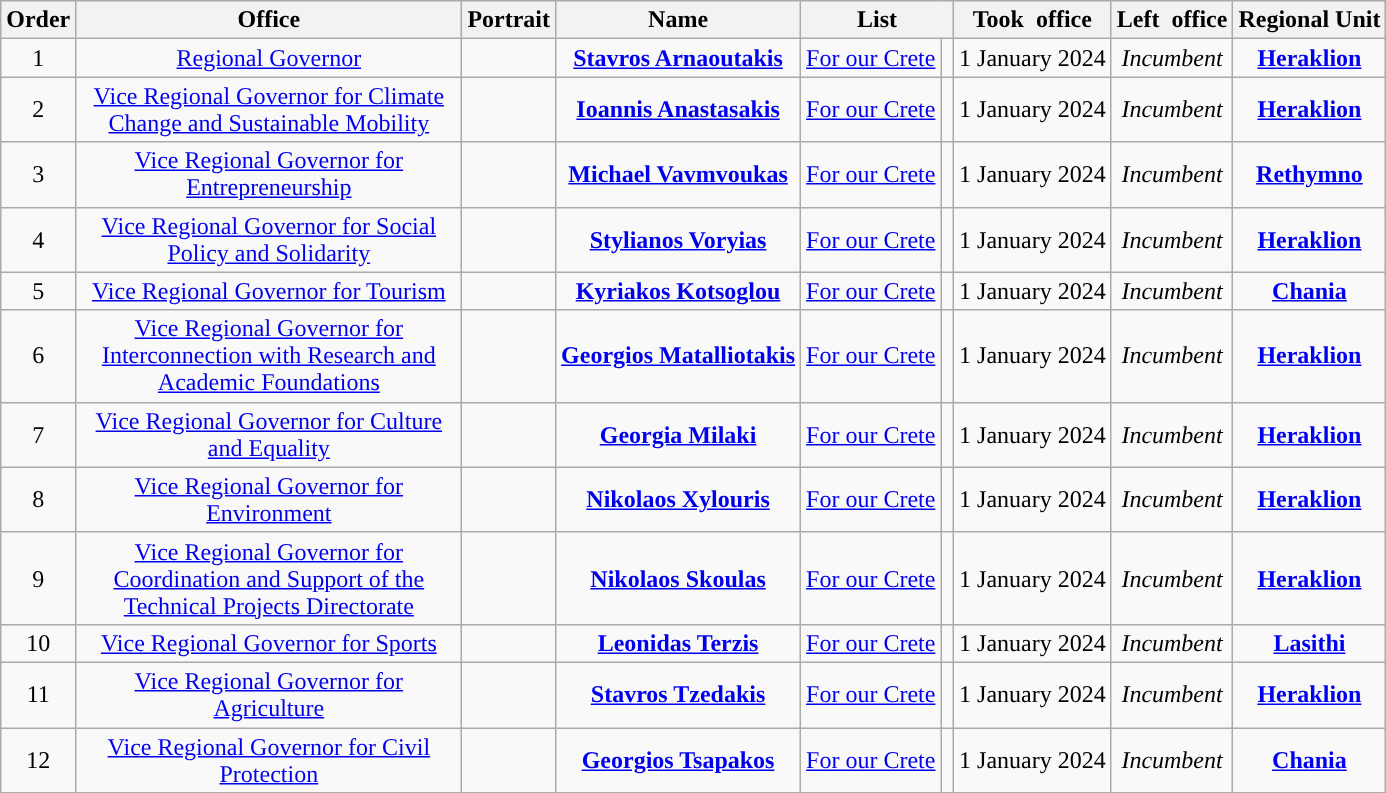<table class="sortable wikitable" style="text-align:center">
<tr align=center>
<th scope=col width=40 data-sort-type="numeric">Order</th>
<th scope=col width=250>Office</th>
<th scope=col class="unsortable">Portrait</th>
<th scope=col>Name</th>
<th colspan="2" scope="col">List</th>
<th scope=col class="unsortable">Took office</th>
<th scope=col class="unsortable">Left office</th>
<th scope=col>Regional Unit</th>
</tr>
<tr>
<td>1</td>
<td><a href='#'>Regional Governor</a></td>
<td></td>
<td><strong><a href='#'>Stavros Arnaoutakis</a></strong></td>
<td><a href='#'>For our Crete</a></td>
<td style="width:1px; background-color: "></td>
<td>1 January 2024</td>
<td><em>Incumbent</em></td>
<td><strong><a href='#'>Heraklion</a></strong></td>
</tr>
<tr>
<td>2</td>
<td><a href='#'>Vice Regional Governor for Climate Change and Sustainable Mobility</a></td>
<td></td>
<td><strong><a href='#'>Ioannis Anastasakis</a></strong></td>
<td><a href='#'>For our Crete</a></td>
<td style="width:1px; background-color: "></td>
<td>1 January 2024</td>
<td><em>Incumbent</em></td>
<td><strong><a href='#'>Heraklion</a></strong></td>
</tr>
<tr>
<td>3</td>
<td><a href='#'>Vice Regional Governor for Entrepreneurship</a></td>
<td></td>
<td><strong><a href='#'>Michael Vavmvoukas</a></strong></td>
<td><a href='#'>For our Crete</a></td>
<td style="width:1px; background-color: "></td>
<td>1 January 2024</td>
<td><em>Incumbent</em></td>
<td><strong><a href='#'>Rethymno</a></strong></td>
</tr>
<tr>
<td>4</td>
<td><a href='#'>Vice Regional Governor for Social Policy and Solidarity</a></td>
<td></td>
<td><strong><a href='#'>Stylianos Voryias</a></strong></td>
<td><a href='#'>For our Crete</a></td>
<td style="width:1px; background-color: "></td>
<td>1 January 2024</td>
<td><em>Incumbent</em></td>
<td><strong><a href='#'>Heraklion</a></strong></td>
</tr>
<tr>
<td>5</td>
<td><a href='#'>Vice Regional Governor for Tourism</a></td>
<td></td>
<td><strong><a href='#'>Kyriakos Kotsoglou</a></strong></td>
<td><a href='#'>For our Crete</a></td>
<td style="width:1px; background-color: "></td>
<td>1 January 2024</td>
<td><em>Incumbent</em></td>
<td><strong><a href='#'>Chania</a></strong></td>
</tr>
<tr>
<td>6</td>
<td><a href='#'>Vice Regional Governor for Interconnection with Research and Academic Foundations</a></td>
<td></td>
<td><strong><a href='#'>Georgios Matalliotakis</a></strong></td>
<td><a href='#'>For our Crete</a></td>
<td style="width:1px; background-color: "></td>
<td>1 January 2024</td>
<td><em>Incumbent</em></td>
<td><strong><a href='#'>Heraklion</a></strong></td>
</tr>
<tr>
<td>7</td>
<td><a href='#'>Vice Regional Governor for Culture and Equality</a></td>
<td></td>
<td><strong><a href='#'>Georgia Milaki</a></strong></td>
<td><a href='#'>For our Crete</a></td>
<td style="width:1px; background-color: "></td>
<td>1 January 2024</td>
<td><em>Incumbent</em></td>
<td><strong><a href='#'>Heraklion</a></strong></td>
</tr>
<tr>
<td>8</td>
<td><a href='#'>Vice Regional Governor for Environment</a></td>
<td></td>
<td><strong><a href='#'>Nikolaos Xylouris</a></strong></td>
<td><a href='#'>For our Crete</a></td>
<td style="width:1px; background-color: "></td>
<td>1 January 2024</td>
<td><em>Incumbent</em></td>
<td><strong><a href='#'>Heraklion</a></strong></td>
</tr>
<tr>
<td>9</td>
<td><a href='#'>Vice Regional Governor for Coordination and Support of the Technical Projects Directorate</a></td>
<td></td>
<td><strong><a href='#'>Nikolaos Skoulas</a></strong></td>
<td><a href='#'>For our Crete</a></td>
<td style="width:1px; background-color: "></td>
<td>1 January 2024</td>
<td><em>Incumbent</em></td>
<td><strong><a href='#'>Heraklion</a></strong></td>
</tr>
<tr>
<td>10</td>
<td><a href='#'>Vice Regional Governor for Sports</a></td>
<td></td>
<td><strong><a href='#'>Leonidas Terzis</a></strong></td>
<td><a href='#'>For our Crete</a></td>
<td style="width:1px; background-color: "></td>
<td>1 January 2024</td>
<td><em>Incumbent</em></td>
<td><strong><a href='#'>Lasithi</a></strong></td>
</tr>
<tr>
<td>11</td>
<td><a href='#'>Vice Regional Governor for Agriculture</a></td>
<td></td>
<td><strong><a href='#'>Stavros Tzedakis</a></strong></td>
<td><a href='#'>For our Crete</a></td>
<td style="width:1px; background-color: "></td>
<td>1 January 2024</td>
<td><em>Incumbent</em></td>
<td><strong><a href='#'>Heraklion</a></strong></td>
</tr>
<tr>
<td>12</td>
<td><a href='#'>Vice Regional Governor for Civil Protection</a></td>
<td></td>
<td><strong><a href='#'>Georgios Tsapakos</a></strong></td>
<td><a href='#'>For our Crete</a></td>
<td style="width:1px; background-color: "></td>
<td>1 January 2024</td>
<td><em>Incumbent</em></td>
<td><strong><a href='#'>Chania</a></strong></td>
</tr>
</table>
